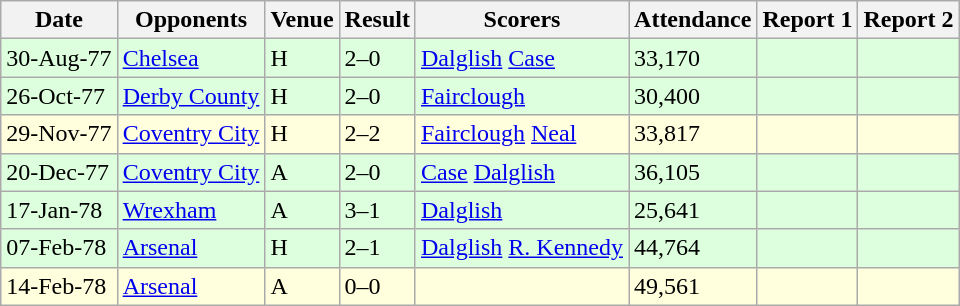<table class=wikitable>
<tr>
<th>Date</th>
<th>Opponents</th>
<th>Venue</th>
<th>Result</th>
<th>Scorers</th>
<th>Attendance</th>
<th>Report 1</th>
<th>Report 2</th>
</tr>
<tr bgcolor="#ddffdd">
<td>30-Aug-77</td>
<td><a href='#'>Chelsea</a></td>
<td>H</td>
<td>2–0</td>
<td><a href='#'>Dalglish</a>  <a href='#'>Case</a> </td>
<td>33,170</td>
<td></td>
<td></td>
</tr>
<tr bgcolor="#ddffdd">
<td>26-Oct-77</td>
<td><a href='#'>Derby County</a></td>
<td>H</td>
<td>2–0</td>
<td><a href='#'>Fairclough</a> </td>
<td>30,400</td>
<td></td>
<td></td>
</tr>
<tr bgcolor="#ffffdd">
<td>29-Nov-77</td>
<td><a href='#'>Coventry City</a></td>
<td>H</td>
<td>2–2</td>
<td><a href='#'>Fairclough</a>  <a href='#'>Neal</a> </td>
<td>33,817</td>
<td></td>
<td></td>
</tr>
<tr bgcolor="#ddffdd">
<td>20-Dec-77</td>
<td><a href='#'>Coventry City</a></td>
<td>A</td>
<td>2–0</td>
<td><a href='#'>Case</a>  <a href='#'>Dalglish</a> </td>
<td>36,105</td>
<td></td>
<td></td>
</tr>
<tr bgcolor="#ddffdd">
<td>17-Jan-78</td>
<td><a href='#'>Wrexham</a></td>
<td>A</td>
<td>3–1</td>
<td><a href='#'>Dalglish</a> </td>
<td>25,641</td>
<td></td>
<td></td>
</tr>
<tr bgcolor="#ddffdd">
<td>07-Feb-78</td>
<td><a href='#'>Arsenal</a></td>
<td>H</td>
<td>2–1</td>
<td><a href='#'>Dalglish</a>  <a href='#'>R. Kennedy</a> </td>
<td>44,764</td>
<td></td>
<td></td>
</tr>
<tr bgcolor="#ffffdd">
<td>14-Feb-78</td>
<td><a href='#'>Arsenal</a></td>
<td>A</td>
<td>0–0</td>
<td></td>
<td>49,561</td>
<td></td>
<td></td>
</tr>
</table>
